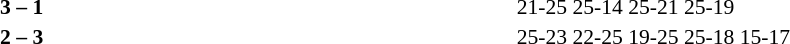<table width=100% cellspacing=1>
<tr>
<th width=20%></th>
<th width=12%></th>
<th width=20%></th>
<th width=33%></th>
<td></td>
</tr>
<tr style=font-size:90%>
<td align=right><strong></strong></td>
<td align=center><strong>3 – 1</strong></td>
<td></td>
<td>21-25 25-14 25-21 25-19</td>
<td></td>
</tr>
<tr style=font-size:90%>
<td align=right></td>
<td align=center><strong>2 – 3</strong></td>
<td><strong></strong></td>
<td>25-23 22-25 19-25 25-18 15-17</td>
</tr>
</table>
